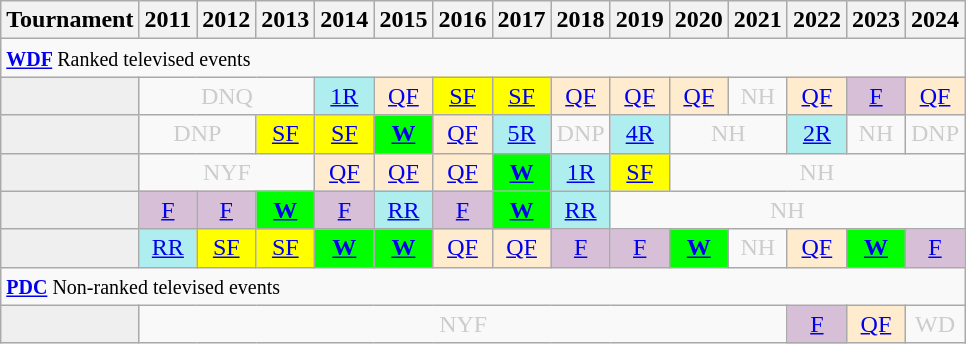<table class="wikitable" style="width:20%; margin:0">
<tr>
<th>Tournament</th>
<th>2011</th>
<th>2012</th>
<th>2013</th>
<th>2014</th>
<th>2015</th>
<th>2016</th>
<th>2017</th>
<th>2018</th>
<th>2019</th>
<th>2020</th>
<th>2021</th>
<th>2022</th>
<th>2023</th>
<th>2024</th>
</tr>
<tr>
<td colspan="15" style="text-align:left"><small><strong><a href='#'>WDF</a> </strong>Ranked televised events</small></td>
</tr>
<tr>
<td style="background:#efefef;"></td>
<td colspan="3" style="text-align:center; color:#ccc;">DNQ</td>
<td style="text-align:center; background:#afeeee;"><a href='#'>1R</a></td>
<td style="text-align:center; background:#ffebcd;"><a href='#'>QF</a></td>
<td style="text-align:center; background:yellow;"><a href='#'>SF</a></td>
<td style="text-align:center; background:yellow;"><a href='#'>SF</a></td>
<td style="text-align:center; background:#ffebcd;"><a href='#'>QF</a></td>
<td style="text-align:center; background:#ffebcd;"><a href='#'>QF</a></td>
<td style="text-align:center; background:#ffebcd;"><a href='#'>QF</a></td>
<td style="text-align:center; color:#ccc;">NH</td>
<td style="text-align:center; background:#ffebcd;"><a href='#'>QF</a></td>
<td style="text-align:center; background:thistle;"><a href='#'>F</a></td>
<td style="text-align:center; background:#ffebcd;"><a href='#'>QF</a></td>
</tr>
<tr>
<td style="background:#efefef;"></td>
<td colspan="2" style="text-align:center; color:#ccc;">DNP</td>
<td style="text-align:center; background:yellow;"><a href='#'>SF</a></td>
<td style="text-align:center; background:yellow;"><a href='#'>SF</a></td>
<td style="text-align:center; background:lime;"><strong><a href='#'>W</a></strong></td>
<td style="text-align:center; background:#ffebcd;"><a href='#'>QF</a></td>
<td style="text-align:center; background:#afeeee;"><a href='#'>5R</a></td>
<td style="text-align:center; color:#ccc;">DNP</td>
<td style="text-align:center; background:#afeeee;"><a href='#'>4R</a></td>
<td colspan="2" style="text-align:center; color:#ccc;">NH</td>
<td style="text-align:center; background:#afeeee;"><a href='#'>2R</a></td>
<td colspan="1" style="text-align:center; color:#ccc;">NH</td>
<td style="text-align:center; color:#ccc;">DNP</td>
</tr>
<tr>
<td style="background:#efefef;"></td>
<td colspan="3" style="text-align:center; color:#ccc;">NYF</td>
<td style="text-align:center; background:#ffebcd;"><a href='#'>QF</a></td>
<td style="text-align:center; background:#ffebcd;"><a href='#'>QF</a></td>
<td style="text-align:center; background:#ffebcd;"><a href='#'>QF</a></td>
<td style="text-align:center; background:lime;"><strong><a href='#'>W</a></strong></td>
<td style="text-align:center; background:#afeeee;"><a href='#'>1R</a></td>
<td style="text-align:center; background:yellow;"><a href='#'>SF</a></td>
<td colspan="5" style="text-align:center; color:#ccc;">NH</td>
</tr>
<tr>
<td style="background:#efefef;"></td>
<td style="text-align:center; background:thistle;"><a href='#'>F</a></td>
<td style="text-align:center; background:thistle;"><a href='#'>F</a></td>
<td style="text-align:center; background:lime;"><strong><a href='#'>W</a></strong></td>
<td style="text-align:center; background:thistle;"><a href='#'>F</a></td>
<td style="text-align:center; background:#afeeee;"><a href='#'>RR</a></td>
<td style="text-align:center; background:thistle;"><a href='#'>F</a></td>
<td style="text-align:center; background:lime;"><strong><a href='#'>W</a></strong></td>
<td style="text-align:center; background:#afeeee;"><a href='#'>RR</a></td>
<td colspan="6" style="text-align:center; color:#ccc;">NH</td>
</tr>
<tr>
<td style="background:#efefef;"></td>
<td style="text-align:center; background:#afeeee;"><a href='#'>RR</a></td>
<td style="text-align:center; background:yellow;"><a href='#'>SF</a></td>
<td style="text-align:center; background:yellow;"><a href='#'>SF</a></td>
<td style="text-align:center; background:lime;"><strong><a href='#'>W</a></strong></td>
<td style="text-align:center; background:lime;"><strong><a href='#'>W</a></strong></td>
<td style="text-align:center; background:#ffebcd;"><a href='#'>QF</a></td>
<td style="text-align:center; background:#ffebcd;"><a href='#'>QF</a></td>
<td style="text-align:center; background:thistle;"><a href='#'>F</a></td>
<td style="text-align:center; background:thistle;"><a href='#'>F</a></td>
<td style="text-align:center; background:lime;"><strong><a href='#'>W</a></strong></td>
<td style="text-align:center; color:#ccc;">NH</td>
<td style="text-align:center; background:#ffebcd;"><a href='#'>QF</a></td>
<td style="text-align:center; background:lime;"><strong><a href='#'>W</a></strong></td>
<td style="text-align:center; background:thistle;"><a href='#'>F</a></td>
</tr>
<tr>
<td colspan="15" style="text-align:left"><small><strong><a href='#'>PDC</a> </strong>Non-ranked televised events</small></td>
</tr>
<tr>
<td style="background:#efefef;"></td>
<td colspan="11" style="text-align:center; color:#ccc;">NYF</td>
<td style="text-align:center; background:thistle;"><a href='#'>F</a></td>
<td style="text-align:center; background:#ffebcd;"><a href='#'>QF</a></td>
<td colspan="1" style="text-align:center; color:#ccc;">WD</td>
</tr>
</table>
